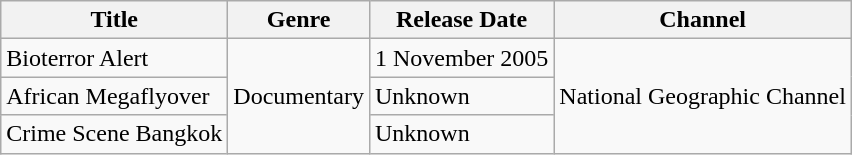<table class="wikitable sortable">
<tr>
<th>Title</th>
<th>Genre</th>
<th>Release Date</th>
<th>Channel</th>
</tr>
<tr>
<td>Bioterror Alert</td>
<td rowspan="3">Documentary</td>
<td>1 November 2005</td>
<td rowspan="3">National Geographic Channel</td>
</tr>
<tr>
<td>African Megaflyover</td>
<td>Unknown</td>
</tr>
<tr>
<td>Crime Scene Bangkok</td>
<td>Unknown</td>
</tr>
</table>
